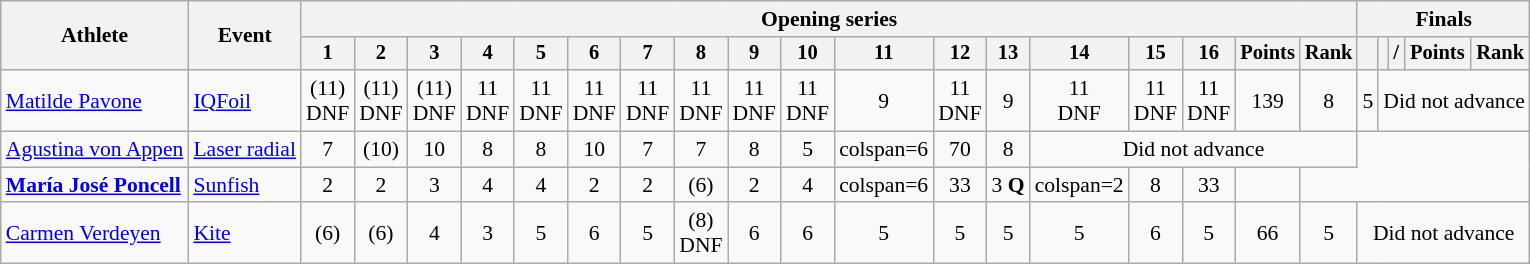<table class=wikitable style=font-size:90%;text-align:center>
<tr>
<th rowspan=2>Athlete</th>
<th rowspan=2>Event</th>
<th colspan=18>Opening series</th>
<th colspan=5>Finals</th>
</tr>
<tr style=font-size:95%>
<th>1</th>
<th>2</th>
<th>3</th>
<th>4</th>
<th>5</th>
<th>6</th>
<th>7</th>
<th>8</th>
<th>9</th>
<th>10</th>
<th>11</th>
<th>12</th>
<th>13</th>
<th>14</th>
<th>15</th>
<th>16</th>
<th>Points</th>
<th>Rank</th>
<th></th>
<th></th>
<th> / </th>
<th>Points</th>
<th>Rank</th>
</tr>
<tr>
<td style="text-align:left"><a href='#'>Matilde Pavone</a></td>
<td style="text-align:left"><a href='#'>IQFoil</a></td>
<td>(11)<br>DNF</td>
<td>(11)<br>DNF</td>
<td>(11)<br>DNF</td>
<td>11<br>DNF</td>
<td>11<br>DNF</td>
<td>11<br>DNF</td>
<td>11<br>DNF</td>
<td>11<br>DNF</td>
<td>11<br>DNF</td>
<td>11<br>DNF</td>
<td>9</td>
<td>11<br>DNF</td>
<td>9</td>
<td>11<br>DNF</td>
<td>11<br>DNF</td>
<td>11<br>DNF</td>
<td>139</td>
<td>8</td>
<td>5</td>
<td colspan="4">Did not advance</td>
</tr>
<tr>
<td style="text-align:left"><a href='#'>Agustina von Appen</a></td>
<td style="text-align:left"><a href='#'>Laser radial</a></td>
<td>7</td>
<td>(10)</td>
<td>10</td>
<td>8</td>
<td>8</td>
<td>10</td>
<td>7</td>
<td>7</td>
<td>8</td>
<td>5</td>
<td>colspan=6 </td>
<td>70</td>
<td>8</td>
<td colspan="5">Did not advance</td>
</tr>
<tr>
<td style="text-align:left"><strong><a href='#'>María José Poncell</a></strong></td>
<td style="text-align:left"><a href='#'>Sunfish</a></td>
<td>2</td>
<td>2</td>
<td>3</td>
<td>4</td>
<td>4</td>
<td>2</td>
<td>2</td>
<td>(6)</td>
<td>2</td>
<td>4</td>
<td>colspan=6 </td>
<td>33</td>
<td>3 <strong>Q</strong></td>
<td>colspan=2 </td>
<td>8</td>
<td>33</td>
<td></td>
</tr>
<tr>
<td style="text-align:left"><a href='#'>Carmen Verdeyen</a></td>
<td style="text-align:left"><a href='#'>Kite</a></td>
<td>(6)</td>
<td>(6)</td>
<td>4</td>
<td>3</td>
<td>5</td>
<td>6</td>
<td>5</td>
<td>(8)<br>DNF</td>
<td>6</td>
<td>6</td>
<td>5</td>
<td>5</td>
<td>5</td>
<td>5</td>
<td>6</td>
<td>5</td>
<td>66</td>
<td>5</td>
<td colspan=5>Did not advance</td>
</tr>
</table>
